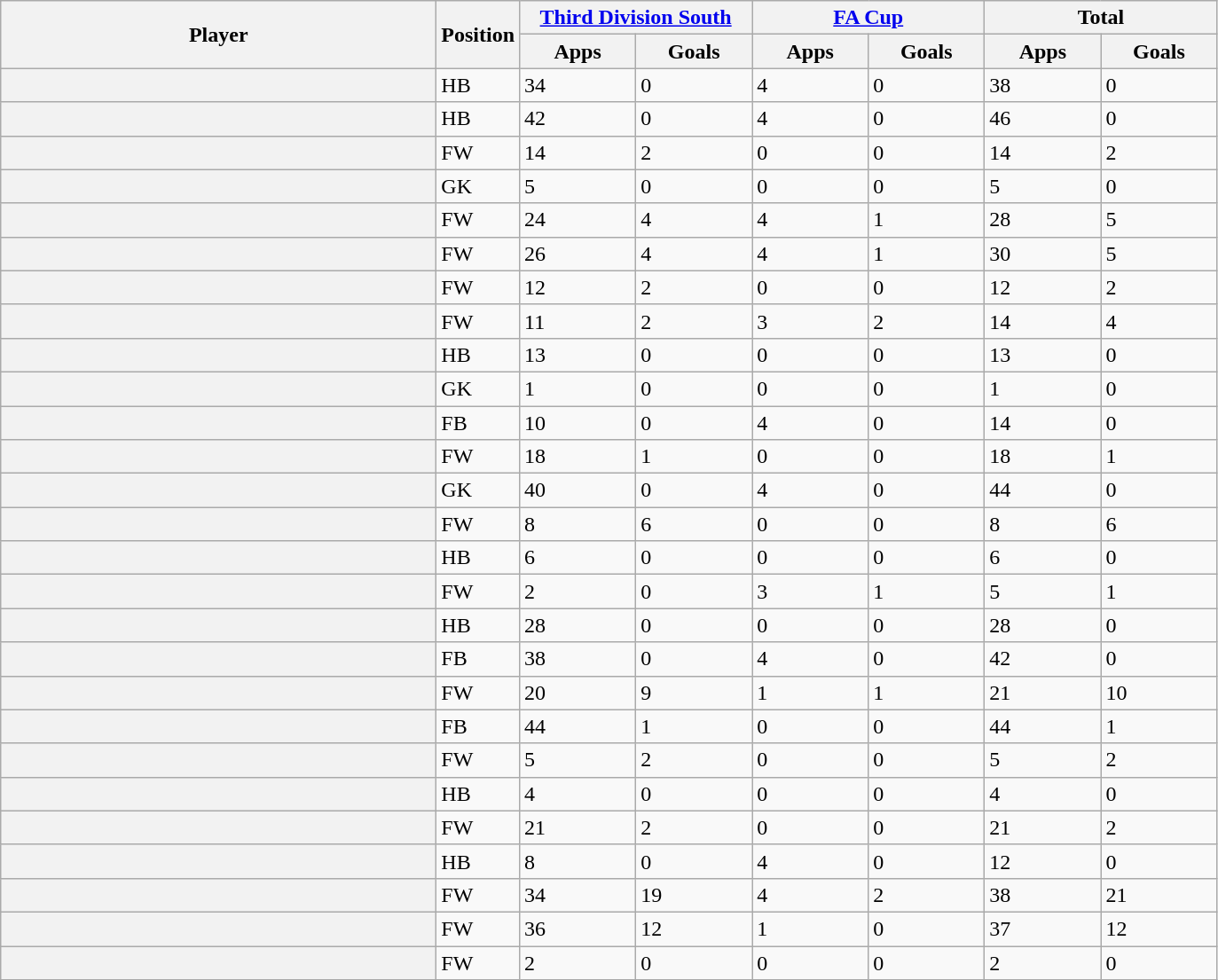<table class="wikitable plainrowheaders sortable">
<tr>
<th rowspan=2 style="width:20em"scope=col>Player</th>
<th rowspan=2>Position</th>
<th colspan=2 style="width:10em"scope=col><a href='#'>Third Division South</a></th>
<th colspan=2 style="width:10em"scope=col><a href='#'>FA Cup</a></th>
<th colspan=2 style="width:10em"scope=col>Total</th>
</tr>
<tr>
<th style="width:5em">Apps</th>
<th style="width:5em">Goals</th>
<th style="width:5em">Apps</th>
<th style="width:5em">Goals</th>
<th style="width:5em">Apps</th>
<th style="width:5em">Goals</th>
</tr>
<tr>
<th scope=row></th>
<td>HB</td>
<td>34</td>
<td>0</td>
<td>4</td>
<td>0</td>
<td>38</td>
<td>0</td>
</tr>
<tr>
<th scope=row></th>
<td>HB</td>
<td>42</td>
<td>0</td>
<td>4</td>
<td>0</td>
<td>46</td>
<td>0</td>
</tr>
<tr>
<th scope=row></th>
<td>FW</td>
<td>14</td>
<td>2</td>
<td>0</td>
<td>0</td>
<td>14</td>
<td>2</td>
</tr>
<tr>
<th scope=row></th>
<td>GK</td>
<td>5</td>
<td>0</td>
<td>0</td>
<td>0</td>
<td>5</td>
<td>0</td>
</tr>
<tr>
<th scope=row></th>
<td>FW</td>
<td>24</td>
<td>4</td>
<td>4</td>
<td>1</td>
<td>28</td>
<td>5</td>
</tr>
<tr>
<th scope=row></th>
<td>FW</td>
<td>26</td>
<td>4</td>
<td>4</td>
<td>1</td>
<td>30</td>
<td>5</td>
</tr>
<tr>
<th scope=row></th>
<td>FW</td>
<td>12</td>
<td>2</td>
<td>0</td>
<td>0</td>
<td>12</td>
<td>2</td>
</tr>
<tr>
<th scope=row></th>
<td>FW</td>
<td>11</td>
<td>2</td>
<td>3</td>
<td>2</td>
<td>14</td>
<td>4</td>
</tr>
<tr>
<th scope=row></th>
<td>HB</td>
<td>13</td>
<td>0</td>
<td>0</td>
<td>0</td>
<td>13</td>
<td>0</td>
</tr>
<tr>
<th scope=row></th>
<td>GK</td>
<td>1</td>
<td>0</td>
<td>0</td>
<td>0</td>
<td>1</td>
<td>0</td>
</tr>
<tr>
<th scope=row></th>
<td>FB</td>
<td>10</td>
<td>0</td>
<td>4</td>
<td>0</td>
<td>14</td>
<td>0</td>
</tr>
<tr>
<th scope=row></th>
<td>FW</td>
<td>18</td>
<td>1</td>
<td>0</td>
<td>0</td>
<td>18</td>
<td>1</td>
</tr>
<tr>
<th scope=row></th>
<td>GK</td>
<td>40</td>
<td>0</td>
<td>4</td>
<td>0</td>
<td>44</td>
<td>0</td>
</tr>
<tr>
<th scope=row></th>
<td>FW</td>
<td>8</td>
<td>6</td>
<td>0</td>
<td>0</td>
<td>8</td>
<td>6</td>
</tr>
<tr>
<th scope=row></th>
<td>HB</td>
<td>6</td>
<td>0</td>
<td>0</td>
<td>0</td>
<td>6</td>
<td>0</td>
</tr>
<tr>
<th scope=row></th>
<td>FW</td>
<td>2</td>
<td>0</td>
<td>3</td>
<td>1</td>
<td>5</td>
<td>1</td>
</tr>
<tr>
<th scope=row></th>
<td>HB</td>
<td>28</td>
<td>0</td>
<td>0</td>
<td>0</td>
<td>28</td>
<td>0</td>
</tr>
<tr>
<th scope=row></th>
<td>FB</td>
<td>38</td>
<td>0</td>
<td>4</td>
<td>0</td>
<td>42</td>
<td>0</td>
</tr>
<tr>
<th scope=row></th>
<td>FW</td>
<td>20</td>
<td>9</td>
<td>1</td>
<td>1</td>
<td>21</td>
<td>10</td>
</tr>
<tr>
<th scope=row></th>
<td>FB</td>
<td>44</td>
<td>1</td>
<td>0</td>
<td>0</td>
<td>44</td>
<td>1</td>
</tr>
<tr>
<th scope=row></th>
<td>FW</td>
<td>5</td>
<td>2</td>
<td>0</td>
<td>0</td>
<td>5</td>
<td>2</td>
</tr>
<tr>
<th scope=row></th>
<td>HB</td>
<td>4</td>
<td>0</td>
<td>0</td>
<td>0</td>
<td>4</td>
<td>0</td>
</tr>
<tr>
<th scope=row></th>
<td>FW</td>
<td>21</td>
<td>2</td>
<td>0</td>
<td>0</td>
<td>21</td>
<td>2</td>
</tr>
<tr>
<th scope=row></th>
<td>HB</td>
<td>8</td>
<td>0</td>
<td>4</td>
<td>0</td>
<td>12</td>
<td>0</td>
</tr>
<tr>
<th scope=row></th>
<td>FW</td>
<td>34</td>
<td>19</td>
<td>4</td>
<td>2</td>
<td>38</td>
<td>21</td>
</tr>
<tr>
<th scope=row></th>
<td>FW</td>
<td>36</td>
<td>12</td>
<td>1</td>
<td>0</td>
<td>37</td>
<td>12</td>
</tr>
<tr>
<th scope=row></th>
<td>FW</td>
<td>2</td>
<td>0</td>
<td>0</td>
<td>0</td>
<td>2</td>
<td>0</td>
</tr>
</table>
